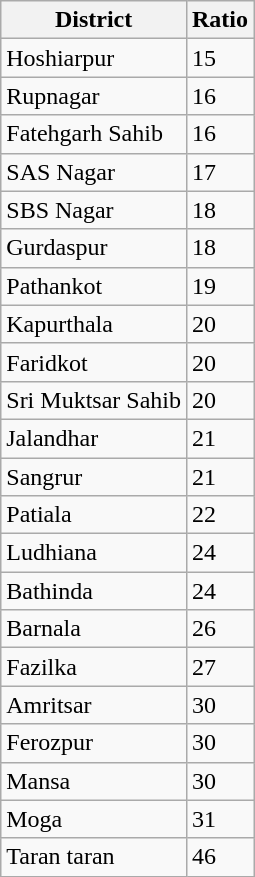<table class="wikitable sortable">
<tr>
<th>District</th>
<th>Ratio</th>
</tr>
<tr>
<td>Hoshiarpur</td>
<td>15</td>
</tr>
<tr>
<td>Rupnagar</td>
<td>16</td>
</tr>
<tr>
<td>Fatehgarh Sahib</td>
<td>16</td>
</tr>
<tr>
<td>SAS Nagar</td>
<td>17</td>
</tr>
<tr>
<td>SBS Nagar</td>
<td>18</td>
</tr>
<tr>
<td>Gurdaspur</td>
<td>18</td>
</tr>
<tr>
<td>Pathankot</td>
<td>19</td>
</tr>
<tr>
<td>Kapurthala</td>
<td>20</td>
</tr>
<tr>
<td>Faridkot</td>
<td>20</td>
</tr>
<tr>
<td>Sri Muktsar Sahib</td>
<td>20</td>
</tr>
<tr>
<td>Jalandhar</td>
<td>21</td>
</tr>
<tr>
<td>Sangrur</td>
<td>21</td>
</tr>
<tr>
<td>Patiala</td>
<td>22</td>
</tr>
<tr>
<td>Ludhiana</td>
<td>24</td>
</tr>
<tr>
<td>Bathinda</td>
<td>24</td>
</tr>
<tr>
<td>Barnala</td>
<td>26</td>
</tr>
<tr>
<td>Fazilka</td>
<td>27</td>
</tr>
<tr>
<td>Amritsar</td>
<td>30</td>
</tr>
<tr>
<td>Ferozpur</td>
<td>30</td>
</tr>
<tr>
<td>Mansa</td>
<td>30</td>
</tr>
<tr>
<td>Moga</td>
<td>31</td>
</tr>
<tr>
<td>Taran taran</td>
<td>46</td>
</tr>
</table>
